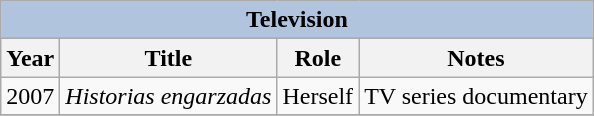<table class="wikitable">
<tr>
<th colspan="5" style="background:LightSteelBlue;">Television</th>
</tr>
<tr>
<th>Year</th>
<th>Title</th>
<th>Role</th>
<th>Notes</th>
</tr>
<tr>
<td>2007</td>
<td><em>Historias engarzadas</em></td>
<td>Herself</td>
<td>TV series documentary</td>
</tr>
<tr>
</tr>
</table>
